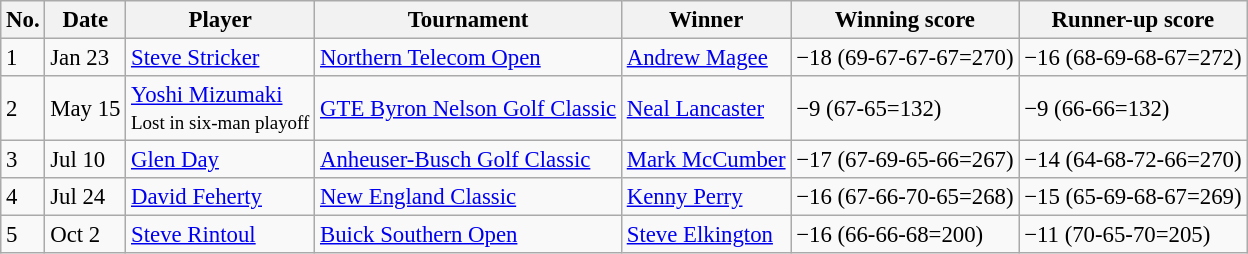<table class="wikitable" style="font-size:95%;">
<tr>
<th>No.</th>
<th>Date</th>
<th>Player</th>
<th>Tournament</th>
<th>Winner</th>
<th>Winning score</th>
<th>Runner-up score</th>
</tr>
<tr>
<td>1</td>
<td>Jan 23</td>
<td> <a href='#'>Steve Stricker</a></td>
<td><a href='#'>Northern Telecom Open</a></td>
<td> <a href='#'>Andrew Magee</a></td>
<td>−18 (69-67-67-67=270)</td>
<td>−16 (68-69-68-67=272)</td>
</tr>
<tr>
<td>2</td>
<td>May 15</td>
<td> <a href='#'>Yoshi Mizumaki</a><br><small>Lost in six-man playoff</small></td>
<td><a href='#'>GTE Byron Nelson Golf Classic</a></td>
<td> <a href='#'>Neal Lancaster</a></td>
<td>−9 (67-65=132)</td>
<td>−9 (66-66=132)</td>
</tr>
<tr>
<td>3</td>
<td>Jul 10</td>
<td> <a href='#'>Glen Day</a></td>
<td><a href='#'>Anheuser-Busch Golf Classic</a></td>
<td> <a href='#'>Mark McCumber</a></td>
<td>−17 (67-69-65-66=267)</td>
<td>−14 (64-68-72-66=270)</td>
</tr>
<tr>
<td>4</td>
<td>Jul 24</td>
<td> <a href='#'>David Feherty</a></td>
<td><a href='#'>New England Classic</a></td>
<td> <a href='#'>Kenny Perry</a></td>
<td>−16 (67-66-70-65=268)</td>
<td>−15 (65-69-68-67=269)</td>
</tr>
<tr>
<td>5</td>
<td>Oct 2</td>
<td> <a href='#'>Steve Rintoul</a></td>
<td><a href='#'>Buick Southern Open</a></td>
<td> <a href='#'>Steve Elkington</a></td>
<td>−16 (66-66-68=200)</td>
<td>−11 (70-65-70=205)</td>
</tr>
</table>
